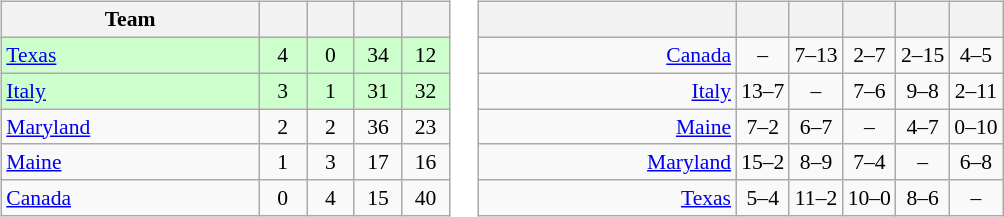<table>
<tr>
<td><br><table class="wikitable" style="text-align: center; font-size: 90%;">
<tr>
<th width=165>Team</th>
<th width=25></th>
<th width=25></th>
<th width=25></th>
<th width=25></th>
</tr>
<tr bgcolor="#ccffcc">
<td align="left"> <a href='#'>Texas</a></td>
<td>4</td>
<td>0</td>
<td>34</td>
<td>12</td>
</tr>
<tr bgcolor="#ccffcc">
<td align="left"> <a href='#'>Italy</a></td>
<td>3</td>
<td>1</td>
<td>31</td>
<td>32</td>
</tr>
<tr>
<td align="left"> <a href='#'>Maryland</a></td>
<td>2</td>
<td>2</td>
<td>36</td>
<td>23</td>
</tr>
<tr>
<td align="left"> <a href='#'>Maine</a></td>
<td>1</td>
<td>3</td>
<td>17</td>
<td>16</td>
</tr>
<tr>
<td align="left"> <a href='#'>Canada</a></td>
<td>0</td>
<td>4</td>
<td>15</td>
<td>40</td>
</tr>
</table>
</td>
<td><br><table class="wikitable" style="text-align:center; font-size:90%;">
<tr>
<th width=165> </th>
<th></th>
<th></th>
<th></th>
<th></th>
<th></th>
</tr>
<tr>
<td style="text-align:right;"><a href='#'>Canada</a> </td>
<td>–</td>
<td>7–13</td>
<td>2–7</td>
<td>2–15</td>
<td>4–5</td>
</tr>
<tr>
<td style="text-align:right;"><a href='#'>Italy</a> </td>
<td>13–7</td>
<td>–</td>
<td>7–6</td>
<td>9–8</td>
<td>2–11</td>
</tr>
<tr>
<td style="text-align:right;"><a href='#'>Maine</a> </td>
<td>7–2</td>
<td>6–7</td>
<td>–</td>
<td>4–7</td>
<td>0–10</td>
</tr>
<tr>
<td style="text-align:right;"><a href='#'>Maryland</a> </td>
<td>15–2</td>
<td>8–9</td>
<td>7–4</td>
<td>–</td>
<td>6–8</td>
</tr>
<tr>
<td style="text-align:right;"><a href='#'>Texas</a> </td>
<td>5–4</td>
<td>11–2</td>
<td>10–0</td>
<td>8–6</td>
<td>–</td>
</tr>
</table>
</td>
</tr>
</table>
